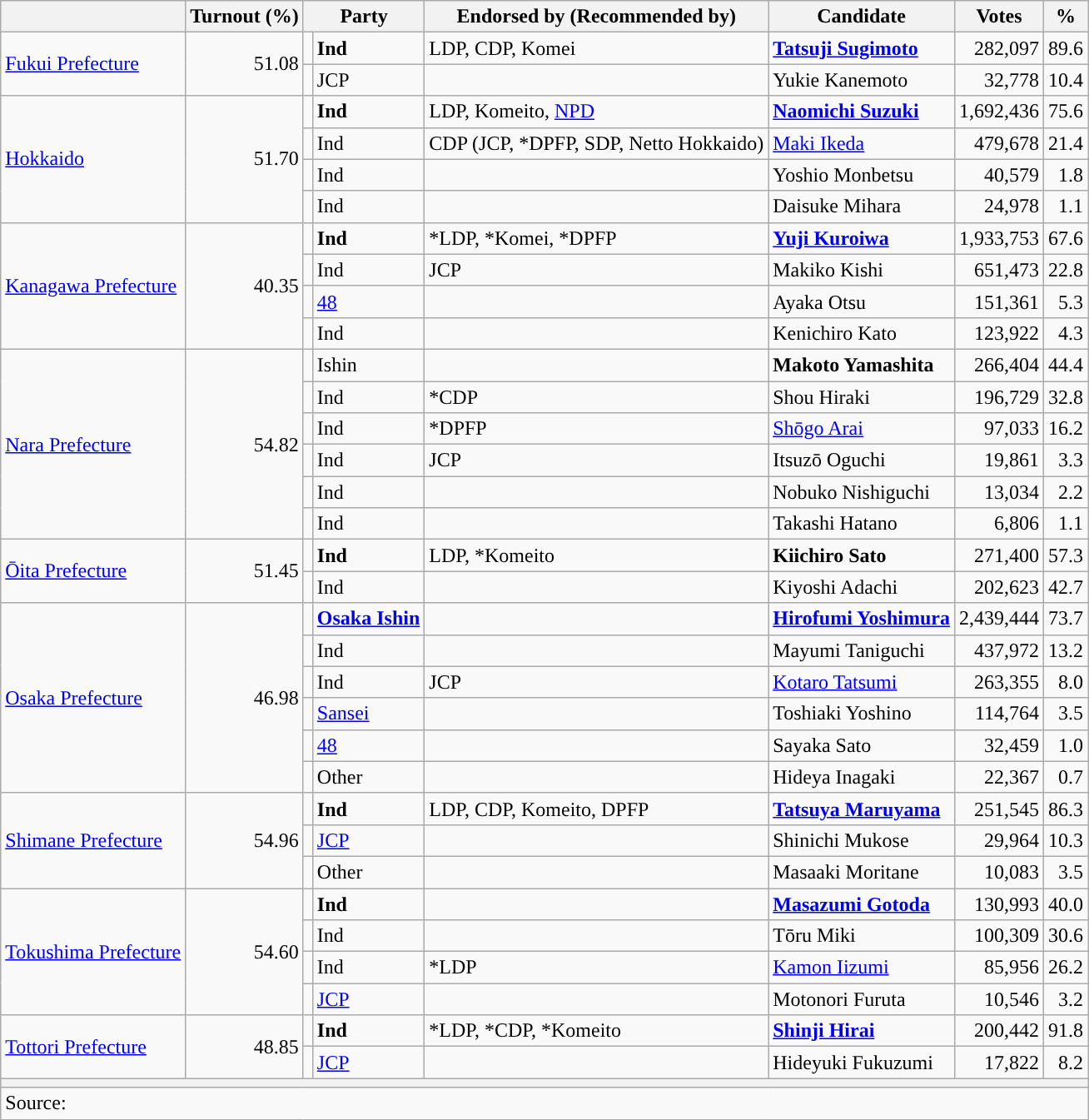<table class="wikitable">
<tr>
<th></th>
<th>Turnout (%)</th>
<th colspan="2">Party</th>
<th>Endorsed by (Recommended by)</th>
<th>Candidate</th>
<th>Votes</th>
<th>%</th>
</tr>
<tr>
<td rowspan="2"><a href='#'>Fukui Prefecture</a></td>
<td rowspan="2" align="right">51.08</td>
<td></td>
<td><strong>Ind</strong></td>
<td>LDP, CDP, Komei</td>
<td><strong><a href='#'>Tatsuji Sugimoto</a></strong></td>
<td align="right">282,097</td>
<td align="right">89.6</td>
</tr>
<tr>
<td></td>
<td>JCP</td>
<td></td>
<td>Yukie Kanemoto</td>
<td align="right">32,778</td>
<td align="right">10.4</td>
</tr>
<tr>
<td rowspan="4"><a href='#'>Hokkaido</a></td>
<td rowspan="4" align="right">51.70</td>
<td></td>
<td><strong>Ind</strong></td>
<td>LDP, Komeito, <a href='#'>NPD</a></td>
<td><strong><a href='#'>Naomichi Suzuki</a></strong></td>
<td align="right">1,692,436</td>
<td align="right">75.6</td>
</tr>
<tr>
<td></td>
<td>Ind</td>
<td>CDP (JCP, *DPFP, SDP, Netto Hokkaido)</td>
<td><a href='#'>Maki Ikeda</a></td>
<td align="right">479,678</td>
<td align="right">21.4</td>
</tr>
<tr>
<td></td>
<td>Ind</td>
<td></td>
<td>Yoshio Monbetsu</td>
<td align="right">40,579</td>
<td align="right">1.8</td>
</tr>
<tr>
<td></td>
<td>Ind</td>
<td></td>
<td>Daisuke Mihara</td>
<td align="right">24,978</td>
<td align="right">1.1</td>
</tr>
<tr>
<td rowspan="4"><a href='#'>Kanagawa Prefecture</a></td>
<td rowspan="4" align="right">40.35</td>
<td></td>
<td><strong>Ind</strong></td>
<td>*LDP, *Komei, *DPFP</td>
<td><strong><a href='#'>Yuji Kuroiwa</a></strong></td>
<td align="right">1,933,753</td>
<td align="right">67.6</td>
</tr>
<tr>
<td></td>
<td>Ind</td>
<td>JCP</td>
<td>Makiko Kishi</td>
<td align="right">651,473</td>
<td align="right">22.8</td>
</tr>
<tr>
<td></td>
<td><a href='#'>48</a></td>
<td></td>
<td>Ayaka Otsu</td>
<td align="right">151,361</td>
<td align="right">5.3</td>
</tr>
<tr>
<td></td>
<td>Ind</td>
<td></td>
<td>Kenichiro Kato</td>
<td align="right">123,922</td>
<td align="right">4.3</td>
</tr>
<tr>
<td rowspan="6"><a href='#'>Nara Prefecture</a></td>
<td rowspan="6" align="right">54.82</td>
<td></td>
<td>Ishin</td>
<td></td>
<td><strong>Makoto Yamashita</strong></td>
<td align="right">266,404</td>
<td align="right">44.4</td>
</tr>
<tr>
<td></td>
<td>Ind</td>
<td>*CDP</td>
<td>Shou Hiraki</td>
<td align="right">196,729</td>
<td align="right">32.8</td>
</tr>
<tr>
<td></td>
<td>Ind</td>
<td>*DPFP</td>
<td><a href='#'>Shōgo Arai</a></td>
<td align="right">97,033</td>
<td align="right">16.2</td>
</tr>
<tr>
<td></td>
<td>Ind</td>
<td>JCP</td>
<td>Itsuzō Oguchi</td>
<td align="right">19,861</td>
<td align="right">3.3</td>
</tr>
<tr>
<td></td>
<td>Ind</td>
<td></td>
<td>Nobuko Nishiguchi</td>
<td align="right">13,034</td>
<td align="right">2.2</td>
</tr>
<tr>
<td></td>
<td>Ind</td>
<td></td>
<td>Takashi Hatano</td>
<td align="right">6,806</td>
<td align="right">1.1</td>
</tr>
<tr>
<td rowspan="2"><a href='#'>Ōita Prefecture</a></td>
<td rowspan="2" align="right">51.45</td>
<td></td>
<td><strong>Ind</strong></td>
<td>LDP, *Komeito</td>
<td><strong>Kiichiro Sato</strong></td>
<td align="right">271,400</td>
<td align="right">57.3</td>
</tr>
<tr>
<td></td>
<td>Ind</td>
<td></td>
<td>Kiyoshi Adachi</td>
<td align="right">202,623</td>
<td align="right">42.7</td>
</tr>
<tr>
<td rowspan="6"><a href='#'>Osaka Prefecture</a></td>
<td rowspan="6" align="right">46.98</td>
<td></td>
<td><strong><a href='#'>Osaka Ishin</a></strong></td>
<td></td>
<td><strong><a href='#'>Hirofumi Yoshimura</a></strong></td>
<td align="right">2,439,444</td>
<td align="right">73.7</td>
</tr>
<tr>
<td></td>
<td>Ind</td>
<td></td>
<td>Mayumi Taniguchi</td>
<td align="right">437,972</td>
<td align="right">13.2</td>
</tr>
<tr>
<td></td>
<td>Ind</td>
<td>JCP</td>
<td><a href='#'>Kotaro Tatsumi</a></td>
<td align="right">263,355</td>
<td align="right">8.0</td>
</tr>
<tr>
<td></td>
<td><a href='#'>Sansei</a></td>
<td></td>
<td>Toshiaki Yoshino</td>
<td align="right">114,764</td>
<td align="right">3.5</td>
</tr>
<tr>
<td></td>
<td><a href='#'>48</a></td>
<td></td>
<td>Sayaka Sato</td>
<td align="right">32,459</td>
<td align="right">1.0</td>
</tr>
<tr>
<td></td>
<td>Other</td>
<td></td>
<td>Hideya Inagaki</td>
<td align="right">22,367</td>
<td align="right">0.7</td>
</tr>
<tr>
<td rowspan="3"><a href='#'>Shimane Prefecture</a></td>
<td rowspan="3" align="right">54.96</td>
<td></td>
<td><strong>Ind</strong></td>
<td>LDP, CDP, Komeito, DPFP</td>
<td><strong><a href='#'>Tatsuya Maruyama</a></strong></td>
<td align="right">251,545</td>
<td align="right">86.3</td>
</tr>
<tr>
<td></td>
<td><a href='#'>JCP</a></td>
<td></td>
<td>Shinichi Mukose</td>
<td align="right">29,964</td>
<td align="right">10.3</td>
</tr>
<tr>
<td></td>
<td>Other</td>
<td></td>
<td>Masaaki Moritane</td>
<td align="right">10,083</td>
<td align="right">3.5</td>
</tr>
<tr>
<td rowspan="4"><a href='#'>Tokushima Prefecture</a></td>
<td rowspan="4" align="right">54.60</td>
<td></td>
<td><strong>Ind</strong></td>
<td></td>
<td><strong><a href='#'>Masazumi Gotoda</a></strong></td>
<td align="right">130,993</td>
<td align="right">40.0</td>
</tr>
<tr>
<td></td>
<td>Ind</td>
<td></td>
<td>Tōru Miki</td>
<td align="right">100,309</td>
<td align="right">30.6</td>
</tr>
<tr>
<td></td>
<td>Ind</td>
<td>*LDP</td>
<td><a href='#'>Kamon Iizumi</a></td>
<td align="right">85,956</td>
<td align="right">26.2</td>
</tr>
<tr>
<td></td>
<td><a href='#'>JCP</a></td>
<td></td>
<td>Motonori Furuta</td>
<td align="right">10,546</td>
<td align="right">3.2</td>
</tr>
<tr>
<td rowspan="2"><a href='#'>Tottori Prefecture</a></td>
<td rowspan="2" align="right">48.85</td>
<td></td>
<td><strong>Ind</strong></td>
<td>*LDP, *CDP, *Komeito</td>
<td><strong><a href='#'>Shinji Hirai</a></strong></td>
<td align="right">200,442</td>
<td align="right">91.8</td>
</tr>
<tr>
<td></td>
<td><a href='#'>JCP</a></td>
<td></td>
<td>Hideyuki Fukuzumi</td>
<td align="right">17,822</td>
<td align="right">8.2</td>
</tr>
<tr>
<th colspan="8"></th>
</tr>
<tr>
<td colspan="8">Source: </td>
</tr>
</table>
